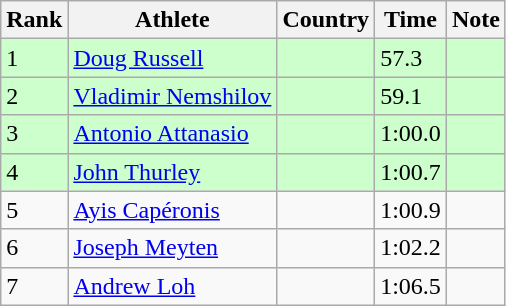<table class="wikitable sortable">
<tr>
<th>Rank</th>
<th>Athlete</th>
<th>Country</th>
<th>Time</th>
<th>Note</th>
</tr>
<tr bgcolor=#CCFFCC>
<td>1</td>
<td><a href='#'>Doug Russell</a></td>
<td></td>
<td>57.3</td>
<td></td>
</tr>
<tr bgcolor=#CCFFCC>
<td>2</td>
<td><a href='#'>Vladimir Nemshilov</a></td>
<td></td>
<td>59.1</td>
<td></td>
</tr>
<tr bgcolor=#CCFFCC>
<td>3</td>
<td><a href='#'>Antonio Attanasio</a></td>
<td></td>
<td>1:00.0</td>
<td></td>
</tr>
<tr bgcolor=#CCFFCC>
<td>4</td>
<td><a href='#'>John Thurley</a></td>
<td></td>
<td>1:00.7</td>
<td></td>
</tr>
<tr>
<td>5</td>
<td><a href='#'>Ayis Capéronis</a></td>
<td></td>
<td>1:00.9</td>
<td></td>
</tr>
<tr>
<td>6</td>
<td><a href='#'>Joseph Meyten</a></td>
<td></td>
<td>1:02.2</td>
<td></td>
</tr>
<tr>
<td>7</td>
<td><a href='#'>Andrew Loh</a></td>
<td></td>
<td>1:06.5</td>
<td></td>
</tr>
</table>
